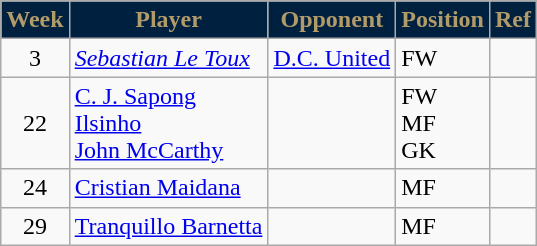<table class=wikitable>
<tr>
<th style="background:#002040; color:#B19B69; text-align:center;">Week</th>
<th style="background:#002040; color:#B19B69; text-align:center;">Player</th>
<th style="background:#002040; color:#B19B69; text-align:center;">Opponent</th>
<th style="background:#002040; color:#B19B69; text-align:center;">Position</th>
<th style="background:#002040; color:#B19B69; text-align:center;">Ref</th>
</tr>
<tr>
<td align=center rowspan="1">3</td>
<td> <em><a href='#'>Sebastian Le Toux</a></em></td>
<td><a href='#'>D.C. United</a></td>
<td>FW</td>
<td></td>
</tr>
<tr>
<td align=center rowspan="1">22</td>
<td> <a href='#'>C. J. Sapong</a><br> <a href='#'>Ilsinho</a><br>  <a href='#'>John McCarthy</a></td>
<td></td>
<td>FW<br>MF<br>GK</td>
<td></td>
</tr>
<tr>
<td align=center rowspan="1">24</td>
<td> <a href='#'>Cristian Maidana</a></td>
<td></td>
<td>MF</td>
<td></td>
</tr>
<tr>
<td align=center rowspan="1">29</td>
<td> <a href='#'>Tranquillo Barnetta</a></td>
<td></td>
<td>MF</td>
<td></td>
</tr>
</table>
